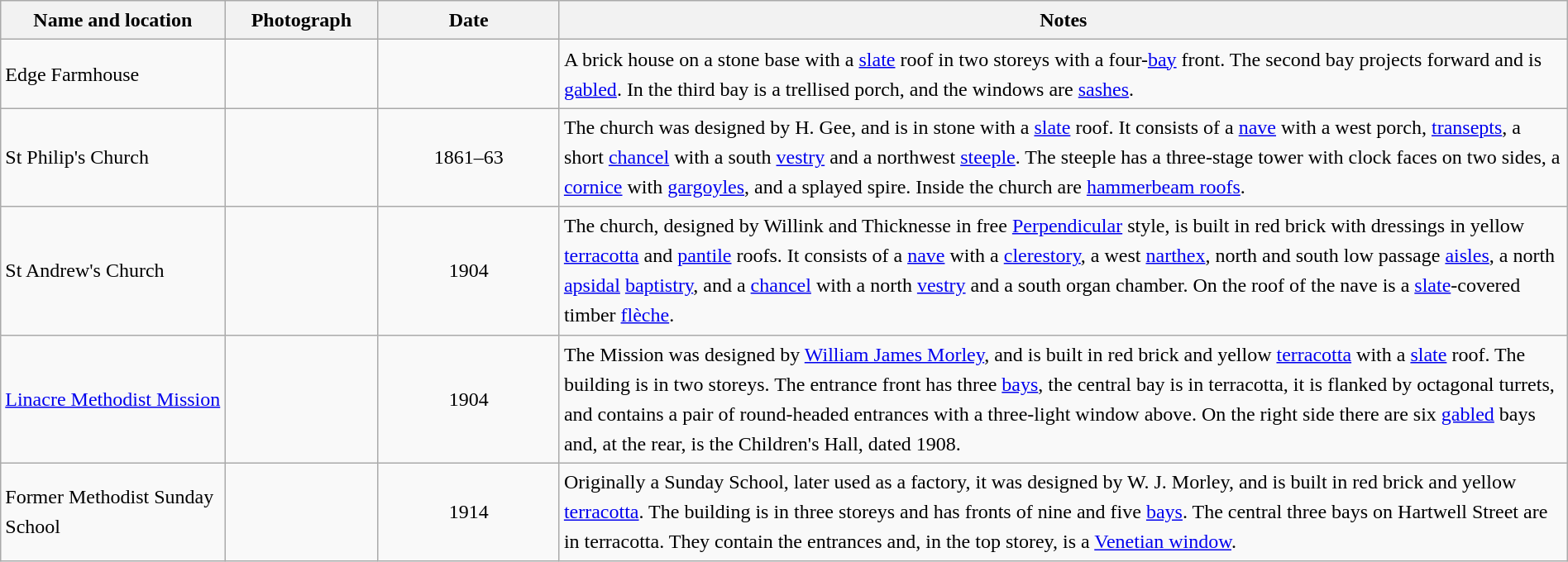<table class="wikitable sortable plainrowheaders" style="width:100%;border:0px;text-align:left;line-height:150%;">
<tr>
<th scope="col"  style="width:150px">Name and location</th>
<th scope="col"  style="width:100px" class="unsortable">Photograph</th>
<th scope="col"  style="width:120px">Date</th>
<th scope="col"  style="width:700px" class="unsortable">Notes</th>
</tr>
<tr>
<td>Edge Farmhouse<br><small></small></td>
<td></td>
<td align="center"></td>
<td>A brick house on a stone base with a <a href='#'>slate</a> roof in two storeys with a four-<a href='#'>bay</a> front.  The second bay projects forward and is <a href='#'>gabled</a>.  In the third bay is a trellised porch, and the windows are <a href='#'>sashes</a>.</td>
</tr>
<tr>
<td>St Philip's Church<br><small></small></td>
<td></td>
<td align="center">1861–63</td>
<td>The church was designed by H. Gee, and is in stone with a <a href='#'>slate</a> roof.  It consists of a <a href='#'>nave</a> with a west porch, <a href='#'>transepts</a>, a short <a href='#'>chancel</a> with a south <a href='#'>vestry</a> and a northwest <a href='#'>steeple</a>.  The steeple has a three-stage tower with clock faces on two sides, a <a href='#'>cornice</a> with <a href='#'>gargoyles</a>, and a splayed spire.  Inside the church are <a href='#'>hammerbeam roofs</a>.</td>
</tr>
<tr>
<td>St Andrew's Church<br><small></small></td>
<td></td>
<td align="center">1904</td>
<td>The church, designed by Willink and Thicknesse in free <a href='#'>Perpendicular</a> style, is built in red brick with dressings in yellow <a href='#'>terracotta</a> and <a href='#'>pantile</a> roofs.  It consists of a <a href='#'>nave</a> with a <a href='#'>clerestory</a>, a west <a href='#'>narthex</a>, north and south low passage <a href='#'>aisles</a>, a north <a href='#'>apsidal</a> <a href='#'>baptistry</a>, and a <a href='#'>chancel</a> with a north <a href='#'>vestry</a> and a south organ chamber.  On the roof of the nave is a <a href='#'>slate</a>-covered timber <a href='#'>flèche</a>.</td>
</tr>
<tr>
<td><a href='#'>Linacre Methodist Mission</a><br><small></small></td>
<td></td>
<td align="center">1904</td>
<td>The Mission was designed by <a href='#'>William James Morley</a>, and is built in red brick and yellow <a href='#'>terracotta</a> with a <a href='#'>slate</a> roof.  The building is in two storeys.  The entrance front has three <a href='#'>bays</a>, the central bay is in terracotta, it is flanked by octagonal turrets, and contains a pair of round-headed entrances with a three-light window above.  On the right side there are six <a href='#'>gabled</a> bays and, at the rear, is the Children's Hall, dated 1908.</td>
</tr>
<tr>
<td>Former Methodist Sunday School<br><small></small></td>
<td></td>
<td align="center">1914</td>
<td>Originally a Sunday School, later used as a factory, it was designed by W. J. Morley, and is built in red brick and yellow <a href='#'>terracotta</a>.  The building is in three storeys and has fronts of nine and five <a href='#'>bays</a>.  The central three bays on Hartwell Street are in terracotta.  They contain the entrances and, in the top storey, is a <a href='#'>Venetian window</a>.</td>
</tr>
<tr>
</tr>
</table>
